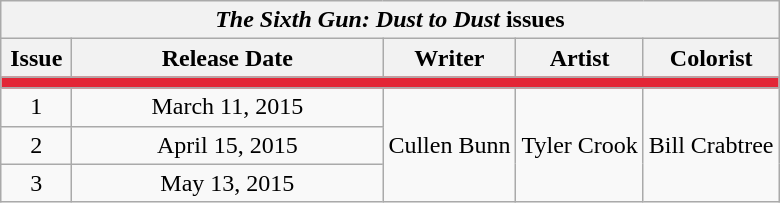<table class="wikitable mw-collapsible mw-collapsed" style="text-align: center">
<tr>
<th colspan=5><em>The Sixth Gun: Dust to Dust</em> issues</th>
</tr>
<tr>
<th width="40px">Issue</th>
<th width="200px">Release Date</th>
<th>Writer</th>
<th>Artist</th>
<th>Colorist</th>
</tr>
<tr>
<td colspan=5 style=background:#e32636;></td>
</tr>
<tr>
<td>1</td>
<td>March 11, 2015</td>
<td rowspan=3>Cullen Bunn</td>
<td rowspan=3>Tyler Crook</td>
<td rowspan=3>Bill Crabtree</td>
</tr>
<tr>
<td>2</td>
<td>April 15, 2015</td>
</tr>
<tr>
<td>3</td>
<td>May 13, 2015</td>
</tr>
</table>
